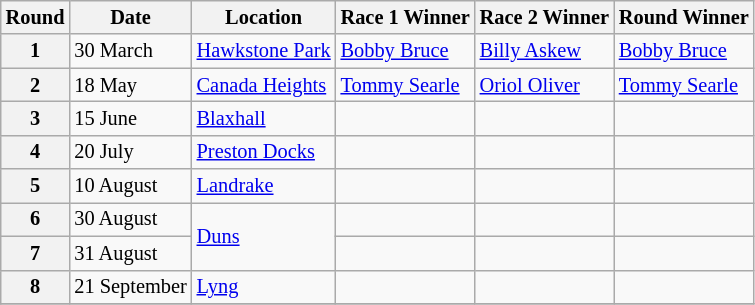<table class="wikitable" style="font-size: 85%;">
<tr>
<th>Round</th>
<th>Date</th>
<th>Location</th>
<th>Race 1 Winner</th>
<th>Race 2 Winner</th>
<th>Round Winner</th>
</tr>
<tr>
<th>1</th>
<td>30 March</td>
<td><a href='#'>Hawkstone Park</a></td>
<td> <a href='#'>Bobby Bruce</a></td>
<td> <a href='#'>Billy Askew</a></td>
<td> <a href='#'>Bobby Bruce</a></td>
</tr>
<tr>
<th>2</th>
<td>18 May</td>
<td><a href='#'>Canada Heights</a></td>
<td> <a href='#'>Tommy Searle</a></td>
<td> <a href='#'>Oriol Oliver</a></td>
<td> <a href='#'>Tommy Searle</a></td>
</tr>
<tr>
<th>3</th>
<td>15 June</td>
<td><a href='#'>Blaxhall</a></td>
<td></td>
<td></td>
<td></td>
</tr>
<tr>
<th>4</th>
<td>20 July</td>
<td><a href='#'>Preston Docks</a></td>
<td></td>
<td></td>
<td></td>
</tr>
<tr>
<th>5</th>
<td>10 August</td>
<td><a href='#'>Landrake</a></td>
<td></td>
<td></td>
<td></td>
</tr>
<tr>
<th>6</th>
<td>30 August</td>
<td rowspan=2><a href='#'>Duns</a></td>
<td></td>
<td></td>
<td></td>
</tr>
<tr>
<th>7</th>
<td>31 August</td>
<td></td>
<td></td>
<td></td>
</tr>
<tr>
<th>8</th>
<td>21 September</td>
<td><a href='#'>Lyng</a></td>
<td></td>
<td></td>
<td></td>
</tr>
<tr>
</tr>
</table>
